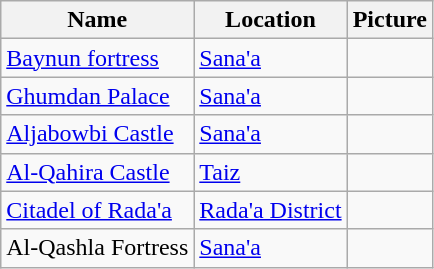<table class="wikitable">
<tr>
<th>Name</th>
<th>Location</th>
<th>Picture</th>
</tr>
<tr>
<td><a href='#'>Baynun fortress</a></td>
<td><a href='#'>Sana'a</a></td>
<td></td>
</tr>
<tr>
<td><a href='#'>Ghumdan Palace</a></td>
<td><a href='#'>Sana'a</a></td>
<td></td>
</tr>
<tr>
<td><a href='#'>Aljabowbi Castle</a></td>
<td><a href='#'>Sana'a</a></td>
<td></td>
</tr>
<tr>
<td><a href='#'>Al-Qahira Castle</a></td>
<td><a href='#'>Taiz</a></td>
<td align="center"></td>
</tr>
<tr>
<td><a href='#'>Citadel of Rada'a</a></td>
<td><a href='#'>Rada'a District</a></td>
<td align="center"></td>
</tr>
<tr>
<td>Al-Qashla Fortress</td>
<td><a href='#'>Sana'a</a></td>
<td></td>
</tr>
</table>
